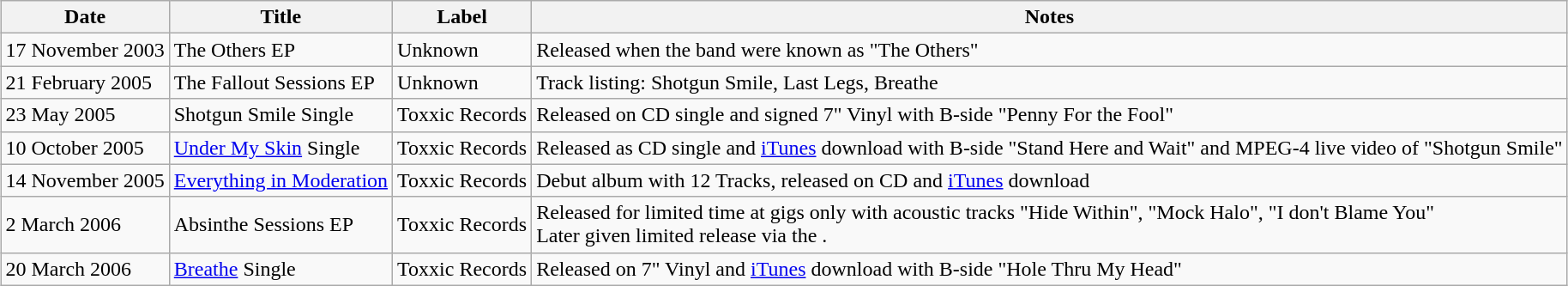<table class="wikitable" style="margin:1em auto;">
<tr>
<th>Date</th>
<th>Title</th>
<th>Label</th>
<th>Notes</th>
</tr>
<tr>
<td>17 November 2003</td>
<td>The Others EP</td>
<td>Unknown</td>
<td>Released when the band were known as "The Others"</td>
</tr>
<tr>
<td>21 February 2005</td>
<td>The Fallout Sessions EP</td>
<td>Unknown</td>
<td>Track listing: Shotgun Smile, Last Legs, Breathe</td>
</tr>
<tr>
<td>23 May 2005</td>
<td>Shotgun Smile Single</td>
<td>Toxxic Records</td>
<td>Released on CD single and signed 7" Vinyl with B-side "Penny For the Fool"</td>
</tr>
<tr>
<td>10 October 2005</td>
<td><a href='#'>Under My Skin</a> Single</td>
<td>Toxxic Records</td>
<td>Released as CD single and <a href='#'>iTunes</a> download with B-side "Stand Here and Wait" and MPEG-4 live video of "Shotgun Smile"</td>
</tr>
<tr>
<td>14 November 2005</td>
<td><a href='#'>Everything in Moderation</a></td>
<td>Toxxic Records</td>
<td>Debut album with 12 Tracks, released on CD and <a href='#'>iTunes</a> download</td>
</tr>
<tr>
<td>2 March 2006</td>
<td>Absinthe Sessions EP</td>
<td>Toxxic Records</td>
<td>Released for limited time at gigs only with acoustic tracks "Hide Within", "Mock Halo", "I don't Blame You"<br>Later given limited release via the .</td>
</tr>
<tr>
<td>20 March 2006</td>
<td><a href='#'>Breathe</a> Single</td>
<td>Toxxic Records</td>
<td>Released on 7" Vinyl and <a href='#'>iTunes</a> download with B-side "Hole Thru My Head"</td>
</tr>
</table>
